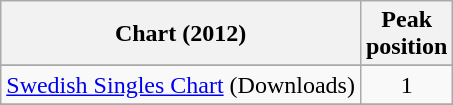<table class="wikitable sortable plainrowheaders">
<tr>
<th scope="col">Chart (2012)</th>
<th scope="col">Peak<br>position</th>
</tr>
<tr>
</tr>
<tr>
</tr>
<tr>
<td><a href='#'>Swedish Singles Chart</a> (Downloads)</td>
<td style="text-align:center;">1</td>
</tr>
<tr>
</tr>
</table>
